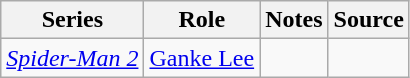<table class="wikitable sortable plainrowheaders">
<tr>
<th>Series</th>
<th>Role</th>
<th class="unsortable">Notes</th>
<th class="unsortable">Source</th>
</tr>
<tr>
<td><em><a href='#'>Spider-Man 2</a></em></td>
<td><a href='#'>Ganke Lee</a></td>
<td></td>
<td></td>
</tr>
</table>
